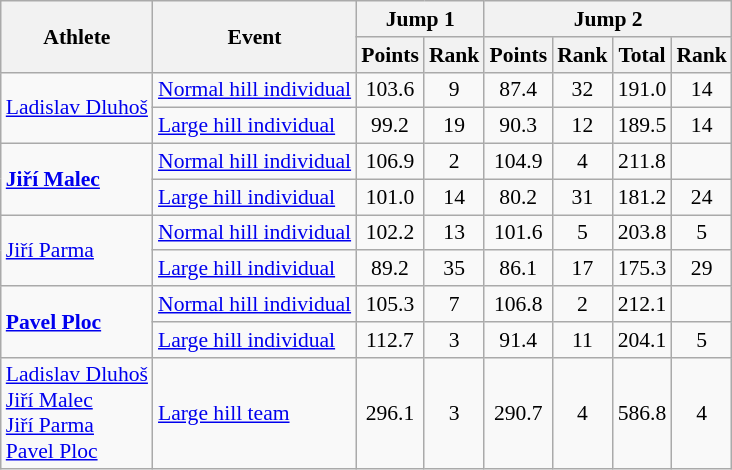<table class="wikitable" style="font-size:90%">
<tr>
<th rowspan="2">Athlete</th>
<th rowspan="2">Event</th>
<th colspan="2">Jump 1</th>
<th colspan="4">Jump 2</th>
</tr>
<tr>
<th>Points</th>
<th>Rank</th>
<th>Points</th>
<th>Rank</th>
<th>Total</th>
<th>Rank</th>
</tr>
<tr align="center">
<td align="left" rowspan=2><a href='#'>Ladislav Dluhoš</a></td>
<td align="left"><a href='#'>Normal hill individual</a></td>
<td>103.6</td>
<td>9</td>
<td>87.4</td>
<td>32</td>
<td>191.0</td>
<td>14</td>
</tr>
<tr align="center">
<td align="left"><a href='#'>Large hill individual</a></td>
<td>99.2</td>
<td>19</td>
<td>90.3</td>
<td>12</td>
<td>189.5</td>
<td>14</td>
</tr>
<tr align="center">
<td align="left" rowspan=2><strong><a href='#'>Jiří Malec</a></strong></td>
<td align="left"><a href='#'>Normal hill individual</a></td>
<td>106.9</td>
<td>2</td>
<td>104.9</td>
<td>4</td>
<td>211.8</td>
<td></td>
</tr>
<tr align="center">
<td align="left"><a href='#'>Large hill individual</a></td>
<td>101.0</td>
<td>14</td>
<td>80.2</td>
<td>31</td>
<td>181.2</td>
<td>24</td>
</tr>
<tr align="center">
<td align="left" rowspan=2><a href='#'>Jiří Parma</a></td>
<td align="left"><a href='#'>Normal hill individual</a></td>
<td>102.2</td>
<td>13</td>
<td>101.6</td>
<td>5</td>
<td>203.8</td>
<td>5</td>
</tr>
<tr align="center">
<td align="left"><a href='#'>Large hill individual</a></td>
<td>89.2</td>
<td>35</td>
<td>86.1</td>
<td>17</td>
<td>175.3</td>
<td>29</td>
</tr>
<tr align="center">
<td align="left" rowspan=2><strong><a href='#'>Pavel Ploc</a></strong></td>
<td align="left"><a href='#'>Normal hill individual</a></td>
<td>105.3</td>
<td>7</td>
<td>106.8</td>
<td>2</td>
<td>212.1</td>
<td></td>
</tr>
<tr align="center">
<td align="left"><a href='#'>Large hill individual</a></td>
<td>112.7</td>
<td>3</td>
<td>91.4</td>
<td>11</td>
<td>204.1</td>
<td>5</td>
</tr>
<tr align="center">
<td align="left"><a href='#'>Ladislav Dluhoš</a> <br> <a href='#'>Jiří Malec</a> <br> <a href='#'>Jiří Parma</a> <br> <a href='#'>Pavel Ploc</a></td>
<td align="left"><a href='#'>Large hill team</a></td>
<td>296.1</td>
<td>3</td>
<td>290.7</td>
<td>4</td>
<td>586.8</td>
<td>4</td>
</tr>
</table>
